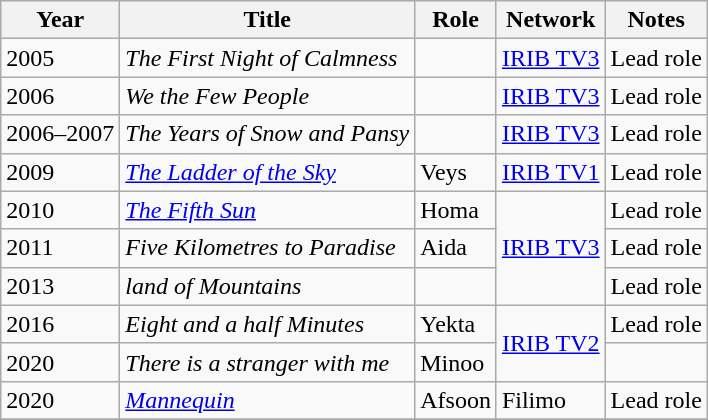<table class="wikitable">
<tr>
<th>Year</th>
<th>Title</th>
<th>Role</th>
<th>Network</th>
<th class="unsortable">Notes</th>
</tr>
<tr>
<td>2005</td>
<td><em>The First Night of Calmness </em></td>
<td></td>
<td><a href='#'>IRIB TV3</a></td>
<td>Lead role</td>
</tr>
<tr>
<td>2006</td>
<td><em>We the Few People</em></td>
<td></td>
<td><a href='#'>IRIB TV3</a></td>
<td>Lead role</td>
</tr>
<tr>
<td>2006–2007</td>
<td><em>The Years of Snow and Pansy</em></td>
<td></td>
<td><a href='#'>IRIB TV3</a></td>
<td>Lead role</td>
</tr>
<tr>
<td>2009</td>
<td><em> <a href='#'>The Ladder of the Sky</a> </em></td>
<td>Veys</td>
<td><a href='#'>IRIB TV1</a></td>
<td>Lead role</td>
</tr>
<tr>
<td>2010</td>
<td><em> <a href='#'>The Fifth Sun</a> </em></td>
<td>Homa</td>
<td rowspan="3"><a href='#'>IRIB TV3</a></td>
<td>Lead role</td>
</tr>
<tr>
<td>2011</td>
<td><em>Five Kilometres to Paradise</em></td>
<td>Aida</td>
<td>Lead role</td>
</tr>
<tr>
<td>2013</td>
<td><em> land of Mountains </em></td>
<td></td>
<td>Lead role</td>
</tr>
<tr>
<td>2016</td>
<td><em>Eight and a half Minutes</em></td>
<td>Yekta</td>
<td rowspan="2"><a href='#'>IRIB TV2</a></td>
<td>Lead role</td>
</tr>
<tr>
<td>2020</td>
<td><em>There is a stranger with me</em></td>
<td>Minoo</td>
</tr>
<tr>
<td>2020</td>
<td><em><a href='#'>Mannequin</a></em></td>
<td>Afsoon</td>
<td>Filimo</td>
<td>Lead role</td>
</tr>
<tr>
</tr>
</table>
